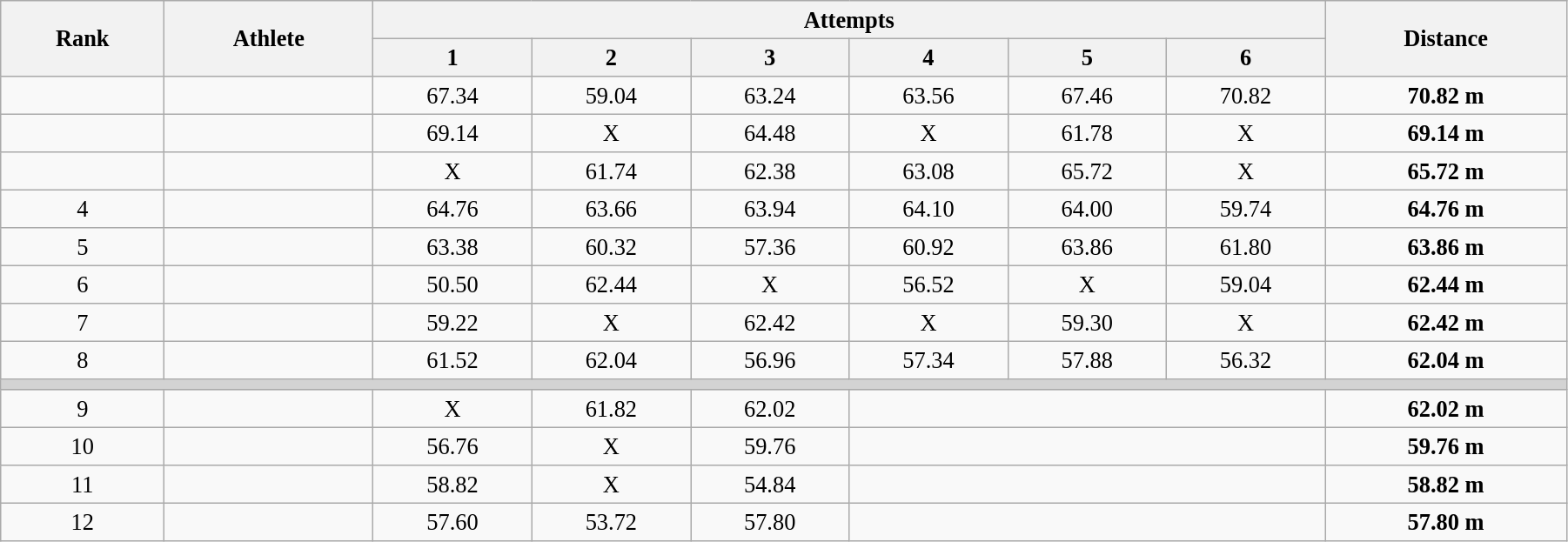<table class="wikitable" style=" text-align:center; font-size:110%;" width="95%">
<tr>
<th rowspan="2">Rank</th>
<th rowspan="2">Athlete</th>
<th colspan="6">Attempts</th>
<th rowspan="2">Distance</th>
</tr>
<tr>
<th>1</th>
<th>2</th>
<th>3</th>
<th>4</th>
<th>5</th>
<th>6</th>
</tr>
<tr>
<td></td>
<td align=left></td>
<td>67.34</td>
<td>59.04</td>
<td>63.24</td>
<td>63.56</td>
<td>67.46</td>
<td>70.82</td>
<td><strong>70.82 m</strong></td>
</tr>
<tr>
<td></td>
<td align=left></td>
<td>69.14</td>
<td>X</td>
<td>64.48</td>
<td>X</td>
<td>61.78</td>
<td>X</td>
<td><strong>69.14 m</strong></td>
</tr>
<tr>
<td></td>
<td align=left></td>
<td>X</td>
<td>61.74</td>
<td>62.38</td>
<td>63.08</td>
<td>65.72</td>
<td>X</td>
<td><strong>65.72 m</strong></td>
</tr>
<tr>
<td>4</td>
<td align=left></td>
<td>64.76</td>
<td>63.66</td>
<td>63.94</td>
<td>64.10</td>
<td>64.00</td>
<td>59.74</td>
<td><strong>64.76 m</strong></td>
</tr>
<tr>
<td>5</td>
<td align=left></td>
<td>63.38</td>
<td>60.32</td>
<td>57.36</td>
<td>60.92</td>
<td>63.86</td>
<td>61.80</td>
<td><strong>63.86 m</strong></td>
</tr>
<tr>
<td>6</td>
<td align=left></td>
<td>50.50</td>
<td>62.44</td>
<td>X</td>
<td>56.52</td>
<td>X</td>
<td>59.04</td>
<td><strong>62.44 m</strong></td>
</tr>
<tr>
<td>7</td>
<td align=left></td>
<td>59.22</td>
<td>X</td>
<td>62.42</td>
<td>X</td>
<td>59.30</td>
<td>X</td>
<td><strong>62.42 m</strong></td>
</tr>
<tr>
<td>8</td>
<td align=left></td>
<td>61.52</td>
<td>62.04</td>
<td>56.96</td>
<td>57.34</td>
<td>57.88</td>
<td>56.32</td>
<td><strong>62.04 m</strong></td>
</tr>
<tr>
<td colspan=9 bgcolor=lightgray></td>
</tr>
<tr>
<td>9</td>
<td align=left></td>
<td>X</td>
<td>61.82</td>
<td>62.02</td>
<td colspan=3></td>
<td><strong>62.02 m</strong></td>
</tr>
<tr>
<td>10</td>
<td align=left></td>
<td>56.76</td>
<td>X</td>
<td>59.76</td>
<td colspan=3></td>
<td><strong>59.76 m</strong></td>
</tr>
<tr>
<td>11</td>
<td align=left></td>
<td>58.82</td>
<td>X</td>
<td>54.84</td>
<td colspan=3></td>
<td><strong>58.82 m</strong></td>
</tr>
<tr>
<td>12</td>
<td align=left></td>
<td>57.60</td>
<td>53.72</td>
<td>57.80</td>
<td colspan=3></td>
<td><strong>57.80 m</strong></td>
</tr>
</table>
